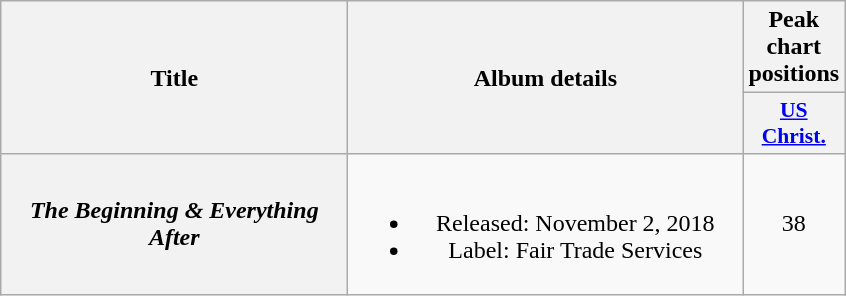<table class="wikitable plainrowheaders" style="text-align:center;">
<tr>
<th scope="col" rowspan="2" style="width:14em;">Title</th>
<th scope="col" rowspan="2" style="width:16em;">Album details</th>
<th scope="col" colspan="1">Peak chart positions</th>
</tr>
<tr>
<th scope="col" style="width:3em;font-size:90%;"><a href='#'>US<br>Christ.</a><br></th>
</tr>
<tr>
<th scope="row"><em>The Beginning & Everything After</em></th>
<td><br><ul><li>Released: November 2, 2018</li><li>Label: Fair Trade Services</li></ul></td>
<td>38</td>
</tr>
</table>
